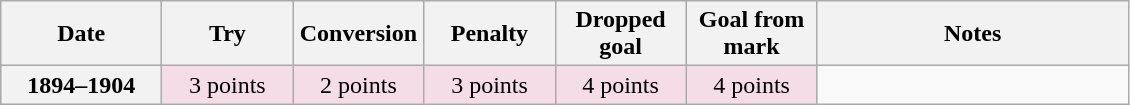<table class="wikitable">
<tr>
<th scope="col" width="100px">Date</th>
<th scope="col" width="80px">Try</th>
<th scope="col" width="80px">Conversion</th>
<th scope="col" width="80px">Penalty</th>
<th scope="col" width="80px">Dropped goal</th>
<th scope="col" width="80px">Goal from mark</th>
<th scope="col" width="200px">Notes<br></th>
</tr>
<tr style="text-align:center;background:#F4DDE7;">
<th>1894–1904</th>
<td>3 points</td>
<td>2 points</td>
<td>3 points</td>
<td>4 points</td>
<td>4 points<br></td>
</tr>
</table>
